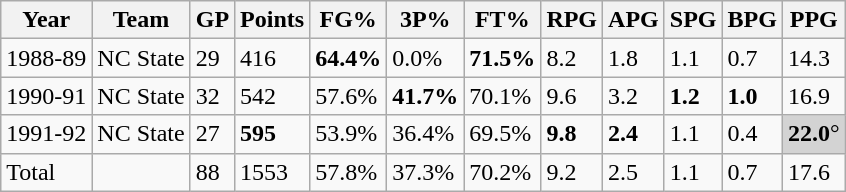<table class="wikitable">
<tr>
<th>Year</th>
<th>Team</th>
<th>GP</th>
<th>Points</th>
<th>FG%</th>
<th>3P%</th>
<th>FT%</th>
<th>RPG</th>
<th>APG</th>
<th>SPG</th>
<th>BPG</th>
<th>PPG</th>
</tr>
<tr>
<td>1988-89</td>
<td>NC State</td>
<td>29</td>
<td>416</td>
<td><strong>64.4%</strong></td>
<td>0.0%</td>
<td><strong>71.5%</strong></td>
<td>8.2</td>
<td>1.8</td>
<td>1.1</td>
<td>0.7</td>
<td>14.3</td>
</tr>
<tr>
<td>1990-91</td>
<td>NC State</td>
<td>32</td>
<td>542</td>
<td>57.6%</td>
<td><strong>41.7%</strong></td>
<td>70.1%</td>
<td>9.6</td>
<td>3.2</td>
<td><strong>1.2</strong></td>
<td><strong>1.0</strong></td>
<td>16.9</td>
</tr>
<tr>
<td>1991-92</td>
<td>NC State</td>
<td>27</td>
<td><strong>595</strong></td>
<td>53.9%</td>
<td>36.4%</td>
<td>69.5%</td>
<td><strong>9.8</strong></td>
<td><strong>2.4</strong></td>
<td>1.1</td>
<td>0.4</td>
<td style="background:#D3D3D3"><strong>22.0</strong>°</td>
</tr>
<tr>
<td>Total</td>
<td></td>
<td>88</td>
<td>1553</td>
<td>57.8%</td>
<td>37.3%</td>
<td>70.2%</td>
<td>9.2</td>
<td>2.5</td>
<td>1.1</td>
<td>0.7</td>
<td>17.6</td>
</tr>
</table>
